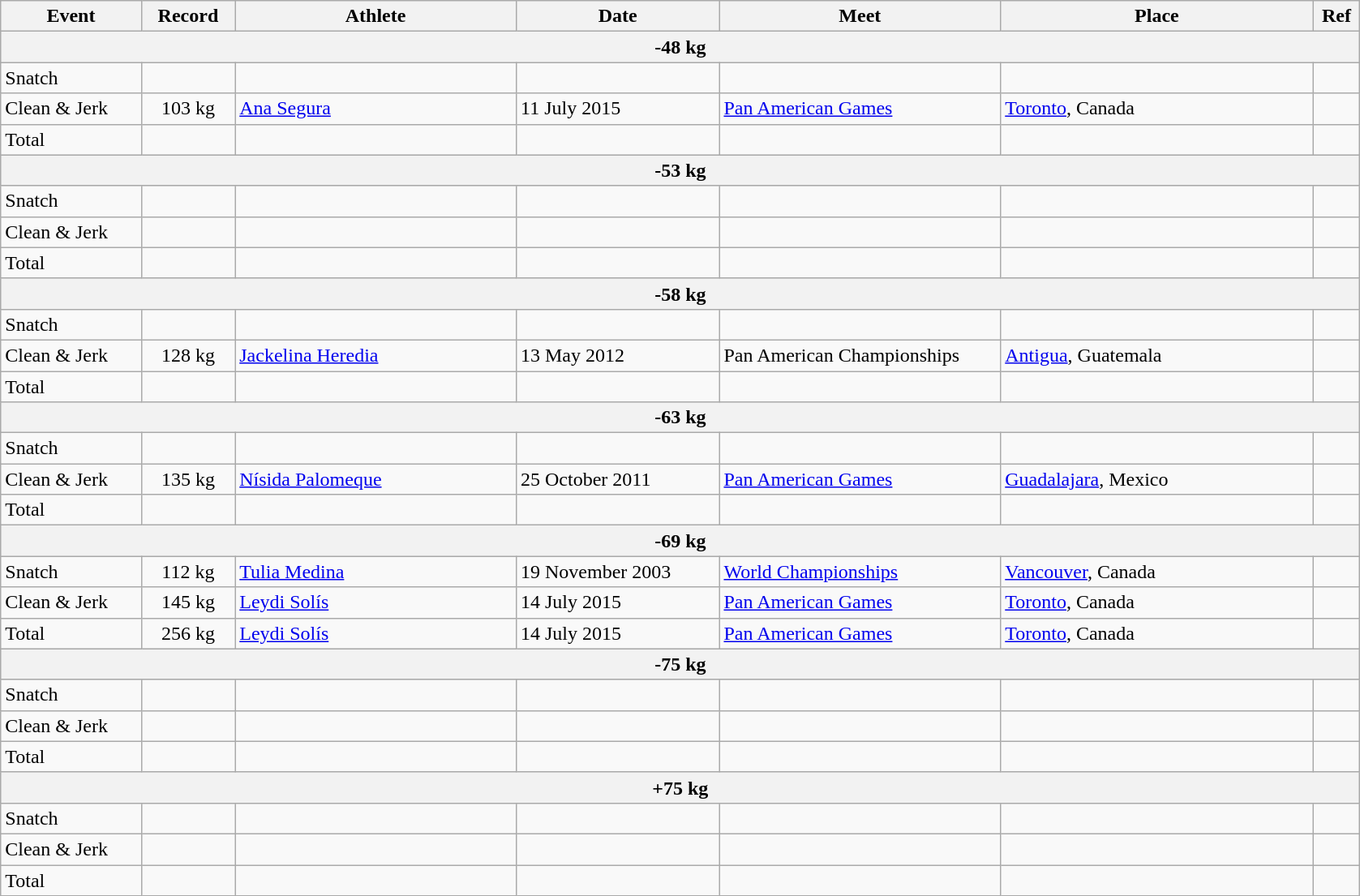<table class="wikitable">
<tr>
<th width=9%>Event</th>
<th width=6%>Record</th>
<th width=18%>Athlete</th>
<th width=13%>Date</th>
<th width=18%>Meet</th>
<th width=20%>Place</th>
<th width=3%>Ref</th>
</tr>
<tr bgcolor="#DDDDDD">
<th colspan="8">-48 kg</th>
</tr>
<tr>
<td>Snatch</td>
<td></td>
<td></td>
<td></td>
<td></td>
<td></td>
<td></td>
</tr>
<tr>
<td>Clean & Jerk</td>
<td align="center">103 kg</td>
<td><a href='#'>Ana Segura</a></td>
<td>11 July 2015</td>
<td><a href='#'>Pan American Games</a></td>
<td><a href='#'>Toronto</a>, Canada</td>
<td></td>
</tr>
<tr>
<td>Total</td>
<td></td>
<td></td>
<td></td>
<td></td>
<td></td>
<td></td>
</tr>
<tr bgcolor="#DDDDDD">
<th colspan="8">-53 kg</th>
</tr>
<tr>
<td>Snatch</td>
<td></td>
<td></td>
<td></td>
<td></td>
<td></td>
<td></td>
</tr>
<tr>
<td>Clean & Jerk</td>
<td align="center"></td>
<td></td>
<td></td>
<td></td>
<td></td>
<td></td>
</tr>
<tr>
<td>Total</td>
<td></td>
<td></td>
<td></td>
<td></td>
<td></td>
<td></td>
</tr>
<tr bgcolor="#DDDDDD">
<th colspan="8">-58 kg</th>
</tr>
<tr>
<td>Snatch</td>
<td align="center"></td>
<td></td>
<td></td>
<td></td>
<td></td>
<td></td>
</tr>
<tr>
<td>Clean & Jerk</td>
<td align="center">128 kg</td>
<td><a href='#'>Jackelina Heredia</a></td>
<td>13 May 2012</td>
<td>Pan American Championships</td>
<td><a href='#'>Antigua</a>, Guatemala</td>
<td></td>
</tr>
<tr>
<td>Total</td>
<td align="center"></td>
<td></td>
<td></td>
<td></td>
<td></td>
<td></td>
</tr>
<tr bgcolor="#DDDDDD">
<th colspan="8">-63 kg</th>
</tr>
<tr>
<td>Snatch</td>
<td></td>
<td></td>
<td></td>
<td></td>
<td></td>
<td></td>
</tr>
<tr>
<td>Clean & Jerk</td>
<td align="center">135 kg</td>
<td><a href='#'>Nísida Palomeque</a></td>
<td>25 October 2011</td>
<td><a href='#'>Pan American Games</a></td>
<td><a href='#'>Guadalajara</a>, Mexico</td>
<td></td>
</tr>
<tr>
<td>Total</td>
<td></td>
<td></td>
<td></td>
<td></td>
<td></td>
<td></td>
</tr>
<tr bgcolor="#DDDDDD">
<th colspan="8">-69 kg</th>
</tr>
<tr>
<td>Snatch</td>
<td align="center">112 kg</td>
<td><a href='#'>Tulia Medina</a></td>
<td>19 November 2003</td>
<td><a href='#'>World Championships</a></td>
<td><a href='#'>Vancouver</a>, Canada</td>
<td></td>
</tr>
<tr>
<td>Clean & Jerk</td>
<td align="center">145 kg</td>
<td><a href='#'>Leydi Solís</a></td>
<td>14 July 2015</td>
<td><a href='#'>Pan American Games</a></td>
<td><a href='#'>Toronto</a>, Canada</td>
<td></td>
</tr>
<tr>
<td>Total</td>
<td align="center">256 kg</td>
<td><a href='#'>Leydi Solís</a></td>
<td>14 July 2015</td>
<td><a href='#'>Pan American Games</a></td>
<td><a href='#'>Toronto</a>, Canada</td>
<td></td>
</tr>
<tr bgcolor="#DDDDDD">
<th colspan="8">-75 kg</th>
</tr>
<tr>
<td>Snatch</td>
<td></td>
<td></td>
<td></td>
<td></td>
<td></td>
<td></td>
</tr>
<tr>
<td>Clean & Jerk</td>
<td></td>
<td></td>
<td></td>
<td></td>
<td></td>
<td></td>
</tr>
<tr>
<td>Total</td>
<td></td>
<td></td>
<td></td>
<td></td>
<td></td>
<td></td>
</tr>
<tr bgcolor="#DDDDDD">
<th colspan="8">+75 kg</th>
</tr>
<tr>
<td>Snatch</td>
<td></td>
<td></td>
<td></td>
<td></td>
<td></td>
<td></td>
</tr>
<tr>
<td>Clean & Jerk</td>
<td></td>
<td></td>
<td></td>
<td></td>
<td></td>
<td></td>
</tr>
<tr>
<td>Total</td>
<td></td>
<td></td>
<td></td>
<td></td>
<td></td>
<td></td>
</tr>
</table>
